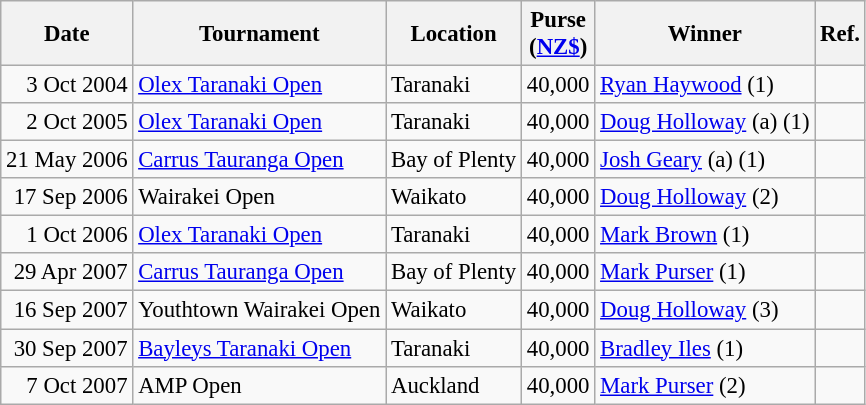<table class="wikitable" style="font-size:95%">
<tr>
<th>Date</th>
<th>Tournament</th>
<th>Location</th>
<th>Purse<br>(<a href='#'>NZ$</a>)</th>
<th>Winner</th>
<th>Ref.</th>
</tr>
<tr>
<td align=right>3 Oct 2004</td>
<td><a href='#'>Olex Taranaki Open</a></td>
<td>Taranaki</td>
<td align=right>40,000</td>
<td> <a href='#'>Ryan Haywood</a> (1)</td>
<td></td>
</tr>
<tr>
<td align=right>2 Oct 2005</td>
<td><a href='#'>Olex Taranaki Open</a></td>
<td>Taranaki</td>
<td align=right>40,000</td>
<td> <a href='#'>Doug Holloway</a> (a) (1)</td>
<td></td>
</tr>
<tr>
<td align=right>21 May 2006</td>
<td><a href='#'>Carrus Tauranga Open</a></td>
<td>Bay of Plenty</td>
<td align=right>40,000</td>
<td> <a href='#'>Josh Geary</a> (a) (1)</td>
<td></td>
</tr>
<tr>
<td align=right>17 Sep 2006</td>
<td>Wairakei Open</td>
<td>Waikato</td>
<td align=right>40,000</td>
<td> <a href='#'>Doug Holloway</a> (2)</td>
<td></td>
</tr>
<tr>
<td align=right>1 Oct 2006</td>
<td><a href='#'>Olex Taranaki Open</a></td>
<td>Taranaki</td>
<td align=right>40,000</td>
<td> <a href='#'>Mark Brown</a> (1)</td>
<td></td>
</tr>
<tr>
<td align=right>29 Apr 2007</td>
<td><a href='#'>Carrus Tauranga Open</a></td>
<td>Bay of Plenty</td>
<td align=right>40,000</td>
<td> <a href='#'>Mark Purser</a> (1)</td>
<td></td>
</tr>
<tr>
<td align=right>16 Sep 2007</td>
<td>Youthtown Wairakei Open</td>
<td>Waikato</td>
<td align=right>40,000</td>
<td> <a href='#'>Doug Holloway</a> (3)</td>
<td></td>
</tr>
<tr>
<td align=right>30 Sep 2007</td>
<td><a href='#'>Bayleys Taranaki Open</a></td>
<td>Taranaki</td>
<td align=right>40,000</td>
<td> <a href='#'>Bradley Iles</a> (1)</td>
<td></td>
</tr>
<tr>
<td align=right>7 Oct 2007</td>
<td>AMP Open</td>
<td>Auckland</td>
<td align=right>40,000</td>
<td> <a href='#'>Mark Purser</a> (2)</td>
<td></td>
</tr>
</table>
